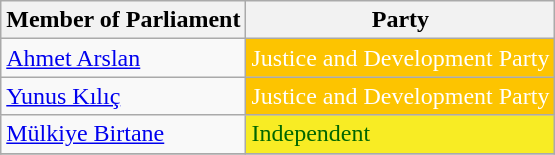<table class="wikitable">
<tr>
<th>Member of Parliament</th>
<th>Party</th>
</tr>
<tr>
<td><a href='#'>Ahmet Arslan</a></td>
<td style="background:#FDC400; color:white">Justice and Development Party</td>
</tr>
<tr>
<td><a href='#'>Yunus Kılıç</a></td>
<td style="background:#FDC400; color:white">Justice and Development Party</td>
</tr>
<tr>
<td><a href='#'>Mülkiye Birtane</a></td>
<td style="background:#F8EC24; color:#006600">Independent</td>
</tr>
<tr>
</tr>
</table>
